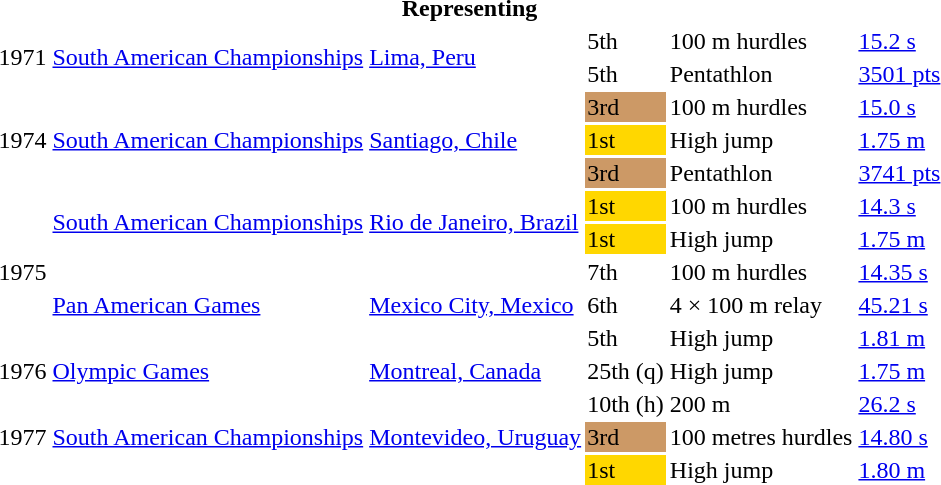<table>
<tr>
<th colspan="6">Representing </th>
</tr>
<tr>
<td rowspan=2>1971</td>
<td rowspan=2><a href='#'>South American Championships</a></td>
<td rowspan=2><a href='#'>Lima, Peru</a></td>
<td>5th</td>
<td>100 m hurdles</td>
<td><a href='#'>15.2 s</a></td>
</tr>
<tr>
<td>5th</td>
<td>Pentathlon</td>
<td><a href='#'>3501 pts</a></td>
</tr>
<tr>
<td rowspan=3>1974</td>
<td rowspan=3><a href='#'>South American Championships</a></td>
<td rowspan=3><a href='#'>Santiago, Chile</a></td>
<td bgcolor=cc9966>3rd</td>
<td>100 m hurdles</td>
<td><a href='#'>15.0 s</a></td>
</tr>
<tr>
<td bgcolor=gold>1st</td>
<td>High jump</td>
<td><a href='#'>1.75 m</a></td>
</tr>
<tr>
<td bgcolor=cc9966>3rd</td>
<td>Pentathlon</td>
<td><a href='#'>3741 pts</a></td>
</tr>
<tr>
<td rowspan=5>1975</td>
<td rowspan=2><a href='#'>South American Championships</a></td>
<td rowspan=2><a href='#'>Rio de Janeiro, Brazil</a></td>
<td bgcolor=gold>1st</td>
<td>100 m hurdles</td>
<td><a href='#'>14.3 s</a></td>
</tr>
<tr>
<td bgcolor=gold>1st</td>
<td>High jump</td>
<td><a href='#'>1.75 m</a></td>
</tr>
<tr>
<td rowspan=3><a href='#'>Pan American Games</a></td>
<td rowspan=3><a href='#'>Mexico City, Mexico</a></td>
<td>7th</td>
<td>100 m hurdles</td>
<td><a href='#'>14.35 s</a></td>
</tr>
<tr>
<td>6th</td>
<td>4 × 100 m relay</td>
<td><a href='#'>45.21 s</a></td>
</tr>
<tr>
<td>5th</td>
<td>High jump</td>
<td><a href='#'>1.81 m</a></td>
</tr>
<tr>
<td>1976</td>
<td><a href='#'>Olympic Games</a></td>
<td><a href='#'>Montreal, Canada</a></td>
<td>25th (q)</td>
<td>High jump</td>
<td><a href='#'>1.75 m</a></td>
</tr>
<tr>
<td rowspan=3>1977</td>
<td rowspan=3><a href='#'>South American Championships</a></td>
<td rowspan=3><a href='#'>Montevideo, Uruguay</a></td>
<td>10th (h)</td>
<td>200 m</td>
<td><a href='#'>26.2 s</a></td>
</tr>
<tr>
<td bgcolor=cc9966>3rd</td>
<td>100 metres hurdles</td>
<td><a href='#'>14.80 s</a></td>
</tr>
<tr>
<td bgcolor=gold>1st</td>
<td>High jump</td>
<td><a href='#'>1.80 m</a></td>
</tr>
</table>
